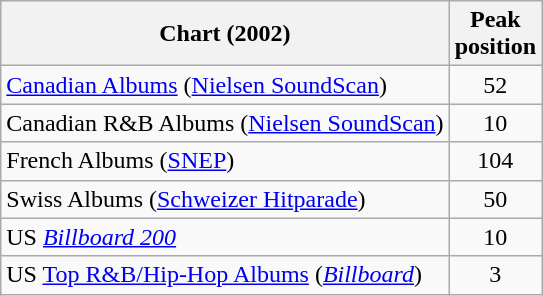<table class="wikitable sortable">
<tr>
<th>Chart (2002)</th>
<th>Peak<br>position</th>
</tr>
<tr>
<td><a href='#'>Canadian Albums</a> (<a href='#'>Nielsen SoundScan</a>)</td>
<td align="center">52</td>
</tr>
<tr>
<td>Canadian R&B Albums (<a href='#'>Nielsen SoundScan</a>)</td>
<td style="text-align:center;">10</td>
</tr>
<tr>
<td>French Albums (<a href='#'>SNEP</a>)</td>
<td style="text-align:center;">104</td>
</tr>
<tr>
<td>Swiss Albums (<a href='#'>Schweizer Hitparade</a>) </td>
<td style="text-align:center;">50</td>
</tr>
<tr>
<td>US <em><a href='#'>Billboard 200</a></em></td>
<td style="text-align:center;">10</td>
</tr>
<tr>
<td>US <a href='#'>Top R&B/Hip-Hop Albums</a> (<em><a href='#'>Billboard</a></em>)</td>
<td style="text-align:center;">3</td>
</tr>
</table>
